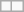<table class="wikitable">
<tr>
<td></td>
<td></td>
</tr>
</table>
